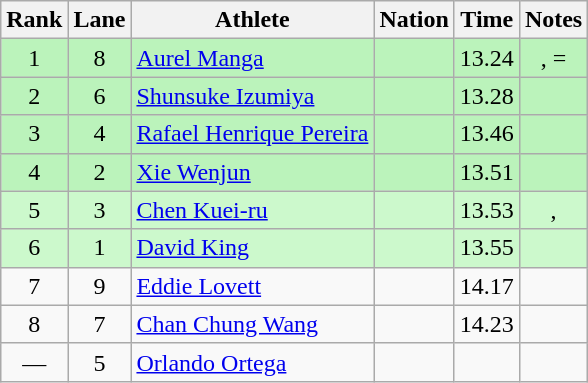<table class="wikitable sortable" style="text-align:center;">
<tr>
<th>Rank</th>
<th>Lane</th>
<th>Athlete</th>
<th>Nation</th>
<th>Time</th>
<th>Notes</th>
</tr>
<tr bgcolor="#bbf3bb">
<td>1</td>
<td>8</td>
<td align="left"><a href='#'>Aurel Manga</a></td>
<td align="left"></td>
<td>13.24</td>
<td>, =</td>
</tr>
<tr bgcolor="#bbf3bb">
<td>2</td>
<td>6</td>
<td align="left"><a href='#'>Shunsuke Izumiya</a></td>
<td align="left"></td>
<td>13.28</td>
<td></td>
</tr>
<tr bgcolor="#bbf3bb">
<td>3</td>
<td>4</td>
<td align="left"><a href='#'>Rafael Henrique Pereira</a></td>
<td align="left"></td>
<td>13.46</td>
<td></td>
</tr>
<tr bgcolor="#bbf3bb">
<td>4</td>
<td>2</td>
<td align="left"><a href='#'>Xie Wenjun</a></td>
<td align="left"></td>
<td>13.51</td>
<td></td>
</tr>
<tr bgcolor="#ccf9cc">
<td>5</td>
<td>3</td>
<td align="left"><a href='#'>Chen Kuei-ru</a></td>
<td align="left"></td>
<td>13.53</td>
<td>, </td>
</tr>
<tr bgcolor="#ccf9cc">
<td>6</td>
<td>1</td>
<td align="left"><a href='#'>David King</a></td>
<td align="left"></td>
<td>13.55</td>
<td></td>
</tr>
<tr>
<td>7</td>
<td>9</td>
<td align="left"><a href='#'>Eddie Lovett</a></td>
<td align="left"></td>
<td>14.17</td>
<td></td>
</tr>
<tr>
<td>8</td>
<td>7</td>
<td align="left"><a href='#'>Chan Chung Wang</a></td>
<td align="left"></td>
<td>14.23</td>
<td></td>
</tr>
<tr>
<td data-sort-value=9>—</td>
<td>5</td>
<td align="left"><a href='#'>Orlando Ortega</a></td>
<td align="left"></td>
<td data-sort-value=99.99></td>
<td></td>
</tr>
</table>
